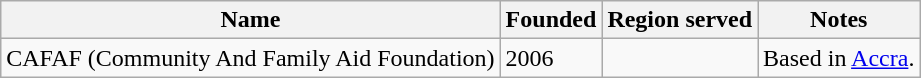<table class="wikitable sortable">
<tr>
<th>Name</th>
<th>Founded</th>
<th>Region served</th>
<th>Notes</th>
</tr>
<tr>
<td>CAFAF (Community And Family Aid Foundation)</td>
<td>2006</td>
<td></td>
<td>Based in <a href='#'>Accra</a>.</td>
</tr>
</table>
